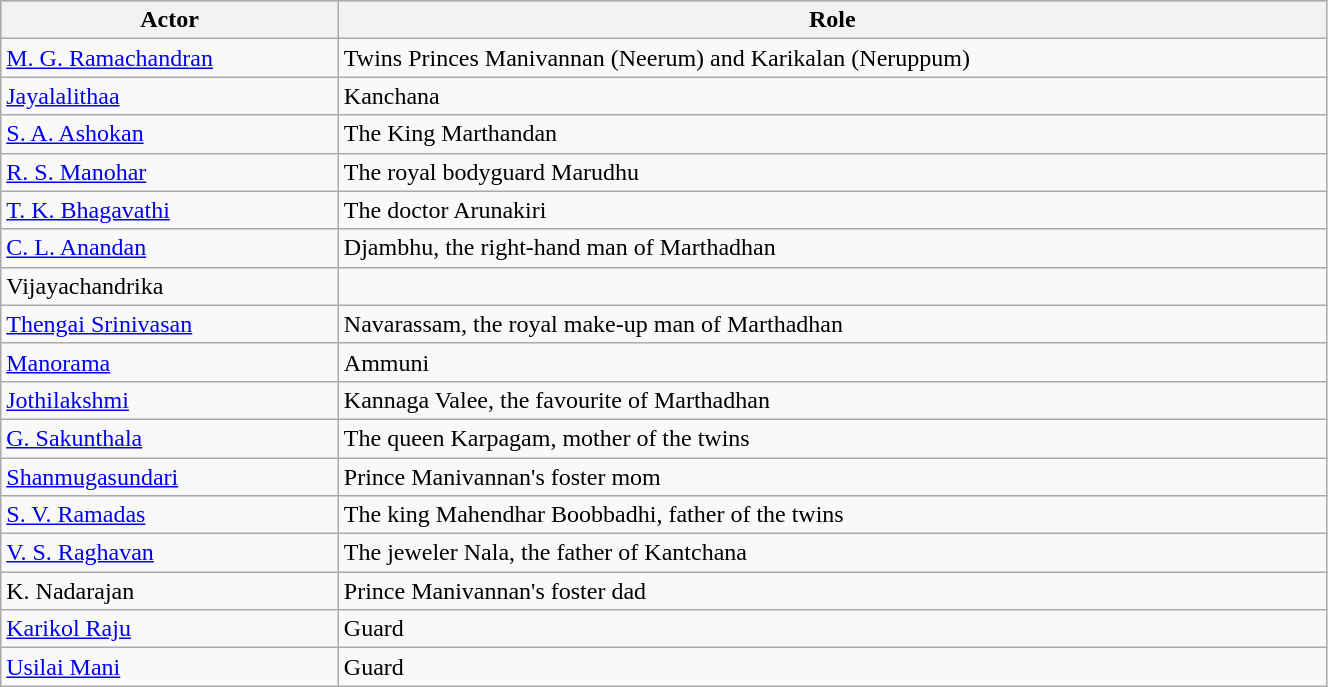<table class="wikitable" width="70%">
<tr bgcolor="#CCCCCC">
<th>Actor</th>
<th>Role</th>
</tr>
<tr>
<td><a href='#'>M. G. Ramachandran</a></td>
<td>Twins Princes Manivannan (Neerum) and Karikalan (Neruppum)</td>
</tr>
<tr>
<td><a href='#'>Jayalalithaa</a></td>
<td>Kanchana</td>
</tr>
<tr>
<td><a href='#'>S. A. Ashokan</a></td>
<td>The King Marthandan</td>
</tr>
<tr>
<td><a href='#'>R. S. Manohar</a></td>
<td>The royal bodyguard Marudhu</td>
</tr>
<tr>
<td><a href='#'>T. K. Bhagavathi</a></td>
<td>The doctor Arunakiri</td>
</tr>
<tr>
<td><a href='#'>C. L. Anandan</a></td>
<td>Djambhu, the right-hand man of Marthadhan</td>
</tr>
<tr>
<td>Vijayachandrika</td>
<td></td>
</tr>
<tr>
<td><a href='#'>Thengai Srinivasan</a></td>
<td>Navarassam, the royal make-up man of Marthadhan</td>
</tr>
<tr>
<td><a href='#'>Manorama</a></td>
<td>Ammuni</td>
</tr>
<tr>
<td><a href='#'>Jothilakshmi</a></td>
<td>Kannaga Valee, the favourite of Marthadhan</td>
</tr>
<tr>
<td><a href='#'>G. Sakunthala</a></td>
<td>The queen Karpagam, mother of the twins</td>
</tr>
<tr>
<td><a href='#'>Shanmugasundari</a></td>
<td>Prince Manivannan's foster mom</td>
</tr>
<tr>
<td><a href='#'>S. V. Ramadas</a></td>
<td>The king Mahendhar Boobbadhi, father of the twins</td>
</tr>
<tr>
<td><a href='#'>V. S. Raghavan</a></td>
<td>The jeweler Nala, the father of Kantchana</td>
</tr>
<tr>
<td>K. Nadarajan</td>
<td>Prince Manivannan's foster dad</td>
</tr>
<tr>
<td><a href='#'>Karikol Raju</a></td>
<td>Guard</td>
</tr>
<tr>
<td><a href='#'>Usilai Mani</a></td>
<td>Guard</td>
</tr>
</table>
